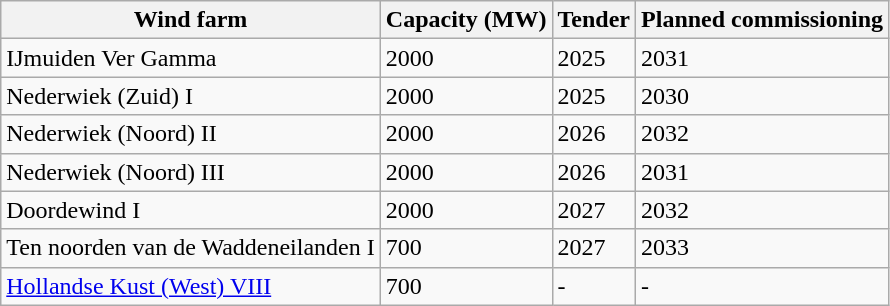<table class="wikitable">
<tr>
<th>Wind farm</th>
<th>Capacity (MW)</th>
<th>Tender</th>
<th>Planned commissioning</th>
</tr>
<tr>
<td>IJmuiden Ver Gamma</td>
<td>2000</td>
<td>2025</td>
<td>2031</td>
</tr>
<tr>
<td>Nederwiek (Zuid) I</td>
<td>2000</td>
<td>2025</td>
<td>2030</td>
</tr>
<tr>
<td>Nederwiek (Noord) II</td>
<td>2000</td>
<td>2026</td>
<td>2032</td>
</tr>
<tr>
<td>Nederwiek (Noord) III</td>
<td>2000</td>
<td>2026</td>
<td>2031</td>
</tr>
<tr>
<td>Doordewind I</td>
<td>2000</td>
<td>2027</td>
<td>2032</td>
</tr>
<tr>
<td>Ten noorden van de Waddeneilanden I</td>
<td>700</td>
<td>2027</td>
<td>2033</td>
</tr>
<tr>
<td><a href='#'>Hollandse Kust (West) VIII</a></td>
<td>700</td>
<td>-</td>
<td>-</td>
</tr>
</table>
